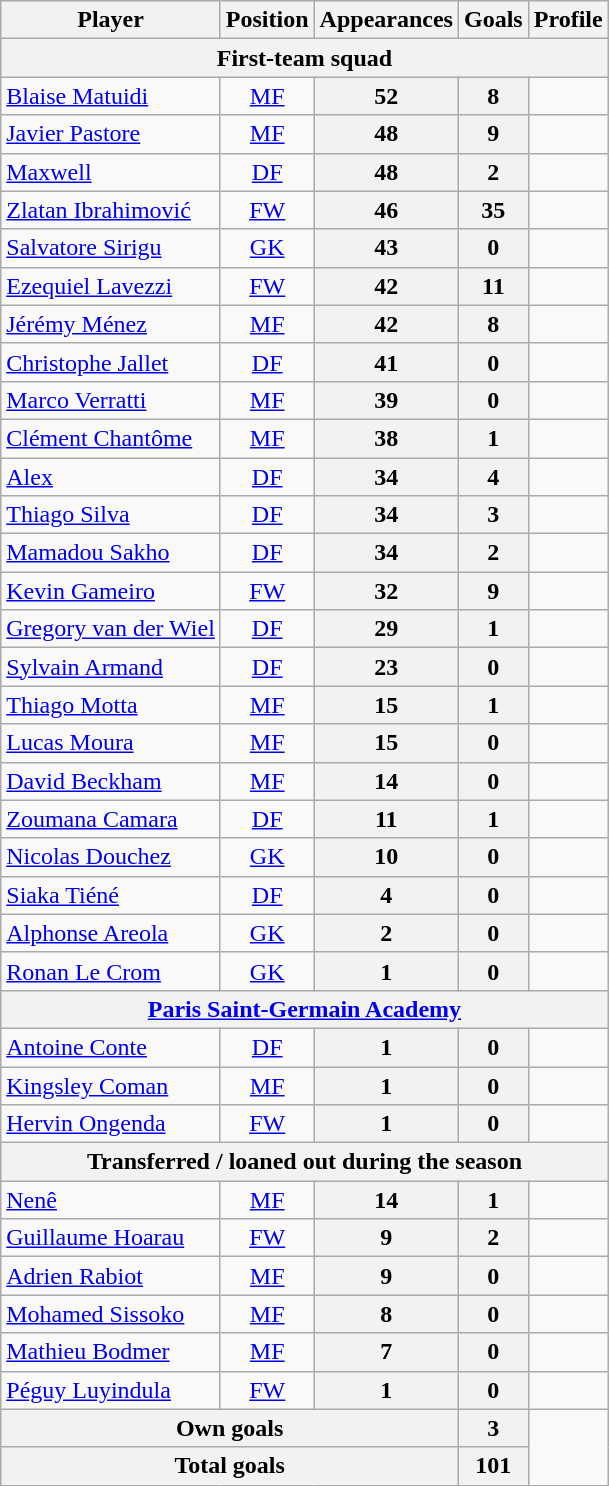<table class="wikitable" style="text-align:center">
<tr>
<th>Player</th>
<th>Position</th>
<th>Appearances</th>
<th>Goals</th>
<th>Profile</th>
</tr>
<tr>
<th colspan=5>First-team squad</th>
</tr>
<tr>
<td align=left> <a href='#'>Blaise Matuidi</a></td>
<td><a href='#'>MF</a></td>
<th>52</th>
<th>8</th>
<td></td>
</tr>
<tr>
<td align=left> <a href='#'>Javier Pastore</a></td>
<td><a href='#'>MF</a></td>
<th>48</th>
<th>9</th>
<td></td>
</tr>
<tr>
<td align=left> <a href='#'>Maxwell</a></td>
<td><a href='#'>DF</a></td>
<th>48</th>
<th>2</th>
<td></td>
</tr>
<tr>
<td align=left> <a href='#'>Zlatan Ibrahimović</a></td>
<td><a href='#'>FW</a></td>
<th>46</th>
<th>35</th>
<td></td>
</tr>
<tr>
<td align=left> <a href='#'>Salvatore Sirigu</a></td>
<td><a href='#'>GK</a></td>
<th>43</th>
<th>0</th>
<td></td>
</tr>
<tr>
<td align=left> <a href='#'>Ezequiel Lavezzi</a></td>
<td><a href='#'>FW</a></td>
<th>42</th>
<th>11</th>
<td></td>
</tr>
<tr>
<td align=left> <a href='#'>Jérémy Ménez</a></td>
<td><a href='#'>MF</a></td>
<th>42</th>
<th>8</th>
<td></td>
</tr>
<tr>
<td align=left> <a href='#'>Christophe Jallet</a></td>
<td><a href='#'>DF</a></td>
<th>41</th>
<th>0</th>
<td></td>
</tr>
<tr>
<td align=left> <a href='#'>Marco Verratti</a></td>
<td><a href='#'>MF</a></td>
<th>39</th>
<th>0</th>
<td></td>
</tr>
<tr>
<td align=left> <a href='#'>Clément Chantôme</a></td>
<td><a href='#'>MF</a></td>
<th>38</th>
<th>1</th>
<td></td>
</tr>
<tr>
<td align=left> <a href='#'>Alex</a></td>
<td><a href='#'>DF</a></td>
<th>34</th>
<th>4</th>
<td></td>
</tr>
<tr>
<td align=left> <a href='#'>Thiago Silva</a></td>
<td><a href='#'>DF</a></td>
<th>34</th>
<th>3</th>
<td></td>
</tr>
<tr>
<td align=left> <a href='#'>Mamadou Sakho</a></td>
<td><a href='#'>DF</a></td>
<th>34</th>
<th>2</th>
<td></td>
</tr>
<tr>
<td align=left> <a href='#'>Kevin Gameiro</a></td>
<td><a href='#'>FW</a></td>
<th>32</th>
<th>9</th>
<td></td>
</tr>
<tr>
<td align=left> <a href='#'>Gregory van der Wiel</a></td>
<td><a href='#'>DF</a></td>
<th>29</th>
<th>1</th>
<td></td>
</tr>
<tr>
<td align=left> <a href='#'>Sylvain Armand</a></td>
<td><a href='#'>DF</a></td>
<th>23</th>
<th>0</th>
<td></td>
</tr>
<tr>
<td align=left> <a href='#'>Thiago Motta</a></td>
<td><a href='#'>MF</a></td>
<th>15</th>
<th>1</th>
<td></td>
</tr>
<tr>
<td align=left> <a href='#'>Lucas Moura</a></td>
<td><a href='#'>MF</a></td>
<th>15</th>
<th>0</th>
<td></td>
</tr>
<tr>
<td align=left> <a href='#'>David Beckham</a></td>
<td><a href='#'>MF</a></td>
<th>14</th>
<th>0</th>
<td></td>
</tr>
<tr>
<td align=left> <a href='#'>Zoumana Camara</a></td>
<td><a href='#'>DF</a></td>
<th>11</th>
<th>1</th>
<td></td>
</tr>
<tr>
<td align=left> <a href='#'>Nicolas Douchez</a></td>
<td><a href='#'>GK</a></td>
<th>10</th>
<th>0</th>
<td></td>
</tr>
<tr>
<td align=left> <a href='#'>Siaka Tiéné</a></td>
<td><a href='#'>DF</a></td>
<th>4</th>
<th>0</th>
<td></td>
</tr>
<tr>
<td align=left> <a href='#'>Alphonse Areola</a></td>
<td><a href='#'>GK</a></td>
<th>2</th>
<th>0</th>
<td></td>
</tr>
<tr>
<td align=left> <a href='#'>Ronan Le Crom</a></td>
<td><a href='#'>GK</a></td>
<th>1</th>
<th>0</th>
<td></td>
</tr>
<tr>
<th colspan=5><a href='#'>Paris Saint-Germain Academy</a></th>
</tr>
<tr>
<td align=left> <a href='#'>Antoine Conte</a></td>
<td><a href='#'>DF</a></td>
<th>1</th>
<th>0</th>
<td></td>
</tr>
<tr>
<td align=left> <a href='#'>Kingsley Coman</a></td>
<td><a href='#'>MF</a></td>
<th>1</th>
<th>0</th>
<td></td>
</tr>
<tr>
<td align=left> <a href='#'>Hervin Ongenda</a></td>
<td><a href='#'>FW</a></td>
<th>1</th>
<th>0</th>
<td></td>
</tr>
<tr>
<th colspan=5>Transferred / loaned out during the season</th>
</tr>
<tr>
<td align=left> <a href='#'>Nenê</a></td>
<td><a href='#'>MF</a></td>
<th>14</th>
<th>1</th>
<td></td>
</tr>
<tr>
<td align=left> <a href='#'>Guillaume Hoarau</a></td>
<td><a href='#'>FW</a></td>
<th>9</th>
<th>2</th>
<td></td>
</tr>
<tr>
<td align=left> <a href='#'>Adrien Rabiot</a></td>
<td><a href='#'>MF</a></td>
<th>9</th>
<th>0</th>
<td></td>
</tr>
<tr>
<td align=left> <a href='#'>Mohamed Sissoko</a></td>
<td><a href='#'>MF</a></td>
<th>8</th>
<th>0</th>
<td></td>
</tr>
<tr>
<td align=left> <a href='#'>Mathieu Bodmer</a></td>
<td><a href='#'>MF</a></td>
<th>7</th>
<th>0</th>
<td></td>
</tr>
<tr>
<td align=left> <a href='#'>Péguy Luyindula</a></td>
<td><a href='#'>FW</a></td>
<th>1</th>
<th>0</th>
<td></td>
</tr>
<tr>
<th colspan=3>Own goals</th>
<th>3</th>
</tr>
<tr>
<th colspan=3>Total goals</th>
<th>101</th>
</tr>
</table>
